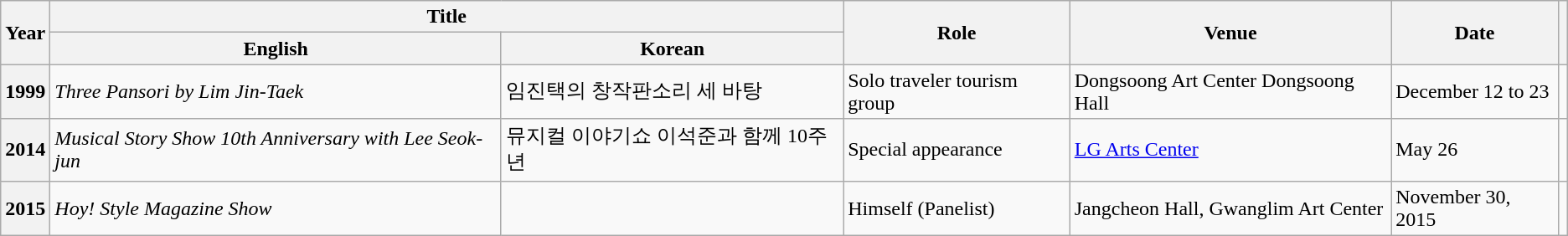<table class="wikitable plainrowheaders sortable" style="text-align:left; font-size:100%">
<tr>
<th scope="col" rowspan="2">Year</th>
<th scope="col" colspan="2">Title</th>
<th scope="col" rowspan="2">Role</th>
<th scope="col" rowspan="2">Venue</th>
<th scope="col" rowspan="2">Date</th>
<th rowspan="2" scope="col" class="unsortable"></th>
</tr>
<tr>
<th>English</th>
<th>Korean</th>
</tr>
<tr>
<th scope="row">1999</th>
<td><em>Three Pansori by Lim Jin-Taek</em></td>
<td>임진택의 창작판소리 세 바탕</td>
<td>Solo traveler tourism group</td>
<td>Dongsoong Art Center Dongsoong Hall</td>
<td>December 12 to 23</td>
<td></td>
</tr>
<tr>
<th scope="row">2014</th>
<td><em>Musical Story Show 10th Anniversary with Lee Seok-jun</em></td>
<td>뮤지컬 이야기쇼 이석준과 함께 10주년</td>
<td>Special appearance</td>
<td><a href='#'>LG Arts Center</a></td>
<td>May 26</td>
<td></td>
</tr>
<tr>
<th scope="row">2015</th>
<td><em>Hoy! Style Magazine Show</em></td>
<td></td>
<td>Himself (Panelist)</td>
<td>Jangcheon Hall, Gwanglim Art Center</td>
<td>November 30, 2015</td>
<td></td>
</tr>
</table>
